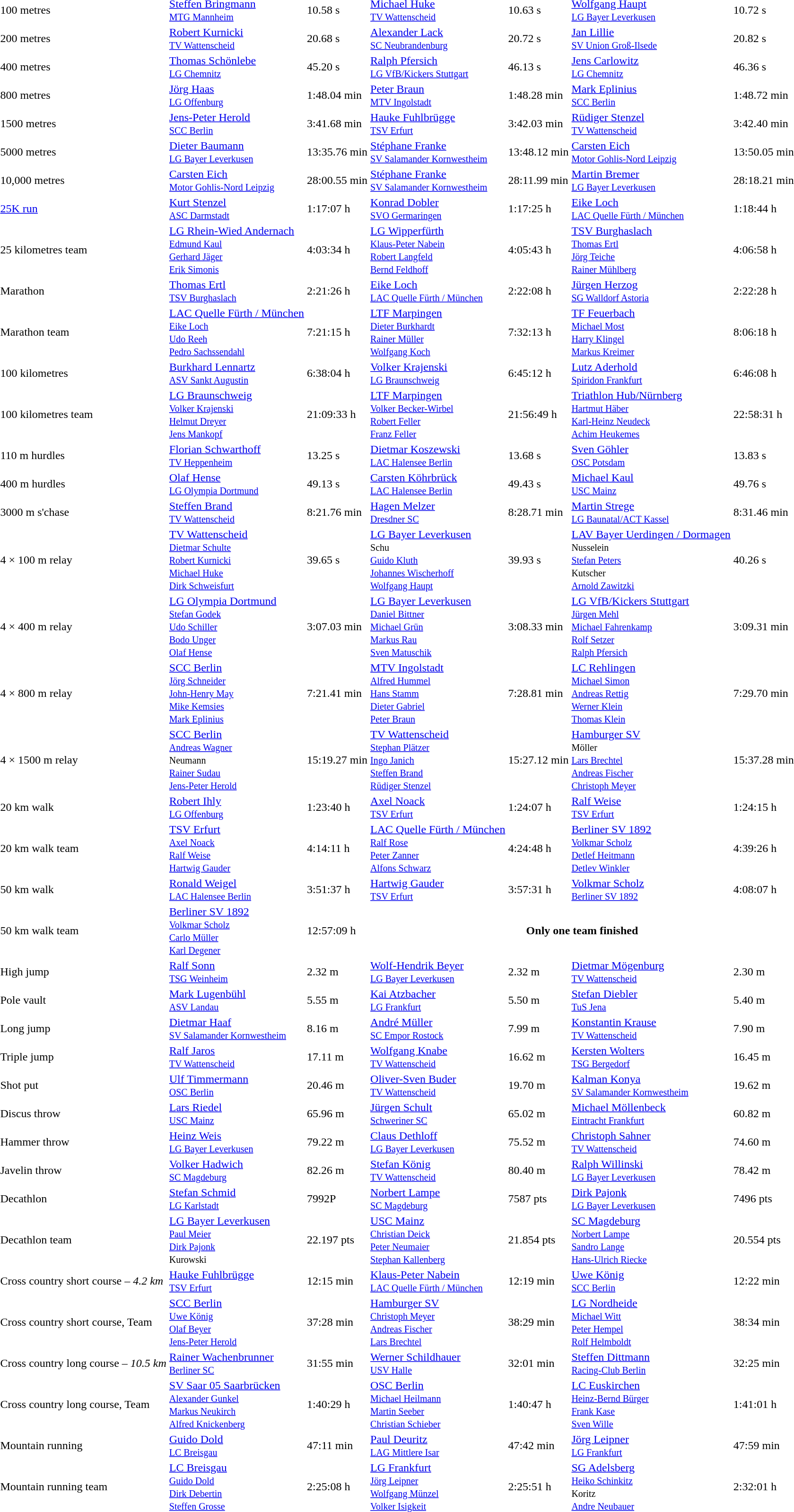<table>
<tr>
<td>100 metres</td>
<td><a href='#'>Steffen Bringmann</a><br><small><a href='#'>MTG Mannheim</a></small></td>
<td>10.58 s</td>
<td><a href='#'>Michael Huke</a><br><small><a href='#'>TV Wattenscheid</a></small></td>
<td>10.63 s</td>
<td><a href='#'>Wolfgang Haupt</a><br><small><a href='#'>LG Bayer Leverkusen</a></small></td>
<td>10.72 s</td>
</tr>
<tr>
<td>200 metres</td>
<td><a href='#'>Robert Kurnicki</a><br><small><a href='#'>TV Wattenscheid</a></small></td>
<td>20.68 s</td>
<td><a href='#'>Alexander Lack</a><br><small><a href='#'>SC Neubrandenburg</a></small></td>
<td>20.72 s</td>
<td><a href='#'>Jan Lillie</a><br><small><a href='#'>SV Union Groß-Ilsede</a></small></td>
<td>20.82 s</td>
</tr>
<tr>
<td>400 metres</td>
<td><a href='#'>Thomas Schönlebe</a><br><small><a href='#'>LG Chemnitz</a></small></td>
<td>45.20 s</td>
<td><a href='#'>Ralph Pfersich</a><br><small><a href='#'>LG VfB/Kickers Stuttgart</a></small></td>
<td>46.13 s</td>
<td><a href='#'>Jens Carlowitz</a><br><small><a href='#'>LG Chemnitz</a></small></td>
<td>46.36 s</td>
</tr>
<tr>
<td>800 metres</td>
<td><a href='#'>Jörg Haas</a><br><small><a href='#'>LG Offenburg</a></small></td>
<td>1:48.04 min</td>
<td><a href='#'>Peter Braun</a><br><small><a href='#'>MTV Ingolstadt</a></small></td>
<td>1:48.28 min</td>
<td><a href='#'>Mark Eplinius</a><br><small><a href='#'>SCC Berlin</a></small></td>
<td>1:48.72 min</td>
</tr>
<tr>
<td>1500 metres</td>
<td><a href='#'>Jens-Peter Herold</a><br><small><a href='#'>SCC Berlin</a></small></td>
<td>3:41.68 min</td>
<td><a href='#'>Hauke Fuhlbrügge</a><br><small><a href='#'>TSV Erfurt</a></small></td>
<td>3:42.03 min</td>
<td><a href='#'>Rüdiger Stenzel</a><br><small><a href='#'>TV Wattenscheid</a></small></td>
<td>3:42.40 min</td>
</tr>
<tr>
<td>5000 metres</td>
<td><a href='#'>Dieter Baumann</a><br><small><a href='#'>LG Bayer Leverkusen</a></small></td>
<td>13:35.76 min</td>
<td><a href='#'>Stéphane Franke</a><br><small><a href='#'>SV Salamander Kornwestheim</a></small></td>
<td>13:48.12 min</td>
<td><a href='#'>Carsten Eich</a><br><small><a href='#'>Motor Gohlis-Nord Leipzig</a></small></td>
<td>13:50.05 min</td>
</tr>
<tr>
<td>10,000 metres</td>
<td><a href='#'>Carsten Eich</a><br><small><a href='#'>Motor Gohlis-Nord Leipzig</a></small></td>
<td>28:00.55 min</td>
<td><a href='#'>Stéphane Franke</a><br><small><a href='#'>SV Salamander Kornwestheim</a></small></td>
<td>28:11.99 min</td>
<td><a href='#'>Martin Bremer</a><br><small><a href='#'>LG Bayer Leverkusen</a></small></td>
<td>28:18.21 min</td>
</tr>
<tr>
<td><a href='#'>25K run</a></td>
<td><a href='#'>Kurt Stenzel</a><br><small><a href='#'>ASC Darmstadt</a></small></td>
<td>1:17:07 h</td>
<td><a href='#'>Konrad Dobler</a><br><small><a href='#'>SVO Germaringen</a></small></td>
<td>1:17:25 h</td>
<td><a href='#'>Eike Loch</a><br><small><a href='#'>LAC Quelle Fürth / München</a></small></td>
<td>1:18:44 h</td>
</tr>
<tr>
<td>25 kilometres team</td>
<td><a href='#'>LG Rhein-Wied Andernach</a><br><small><a href='#'>Edmund Kaul</a><br><a href='#'>Gerhard Jäger</a><br><a href='#'>Erik Simonis</a></small></td>
<td>4:03:34 h</td>
<td><a href='#'>LG Wipperfürth</a><br><small><a href='#'>Klaus-Peter Nabein</a><br><a href='#'>Robert Langfeld</a><br><a href='#'>Bernd Feldhoff</a></small></td>
<td>4:05:43 h</td>
<td><a href='#'>TSV Burghaslach</a><br><small><a href='#'>Thomas Ertl</a><br><a href='#'>Jörg Teiche</a><br><a href='#'>Rainer Mühlberg</a></small></td>
<td>4:06:58 h</td>
</tr>
<tr>
<td>Marathon</td>
<td><a href='#'>Thomas Ertl</a><br><small><a href='#'>TSV Burghaslach</a></small></td>
<td>2:21:26 h</td>
<td><a href='#'>Eike Loch</a><br><small><a href='#'>LAC Quelle Fürth / München</a></small></td>
<td>2:22:08 h</td>
<td><a href='#'>Jürgen Herzog</a><br><small><a href='#'>SG Walldorf Astoria</a></small></td>
<td>2:22:28 h</td>
</tr>
<tr>
<td>Marathon team</td>
<td><a href='#'>LAC Quelle Fürth / München</a><br><small><a href='#'>Eike Loch</a><br><a href='#'>Udo Reeh</a><br><a href='#'>Pedro Sachssendahl</a></small></td>
<td>7:21:15 h</td>
<td><a href='#'>LTF Marpingen</a><br><small><a href='#'>Dieter Burkhardt</a><br><a href='#'>Rainer Müller</a><br><a href='#'>Wolfgang Koch</a></small></td>
<td>7:32:13 h</td>
<td><a href='#'>TF Feuerbach</a><br><small><a href='#'>Michael Most</a><br><a href='#'>Harry Klingel</a><br><a href='#'>Markus Kreimer</a></small></td>
<td>8:06:18 h</td>
</tr>
<tr>
<td>100 kilometres</td>
<td><a href='#'>Burkhard Lennartz</a><br><small><a href='#'>ASV Sankt Augustin</a></small></td>
<td>6:38:04 h</td>
<td><a href='#'>Volker Krajenski</a><br><small><a href='#'>LG Braunschweig</a></small></td>
<td>6:45:12 h</td>
<td><a href='#'>Lutz Aderhold</a><br><small><a href='#'>Spiridon Frankfurt</a></small></td>
<td>6:46:08 h</td>
</tr>
<tr>
<td>100 kilometres team</td>
<td><a href='#'>LG Braunschweig</a><br><small><a href='#'>Volker Krajenski</a><br><a href='#'>Helmut Dreyer</a><br><a href='#'>Jens Mankopf</a></small></td>
<td>21:09:33 h</td>
<td><a href='#'>LTF Marpingen</a><br><small><a href='#'>Volker Becker-Wirbel</a><br><a href='#'>Robert Feller</a><br><a href='#'>Franz Feller</a></small></td>
<td>21:56:49 h</td>
<td><a href='#'>Triathlon Hub/Nürnberg</a><br><small><a href='#'>Hartmut Häber</a><br><a href='#'>Karl-Heinz Neudeck</a><br><a href='#'>Achim Heukemes</a></small></td>
<td>22:58:31 h</td>
</tr>
<tr>
<td>110 m hurdles</td>
<td><a href='#'>Florian Schwarthoff</a><br><small><a href='#'>TV Heppenheim</a></small></td>
<td>13.25 s</td>
<td><a href='#'>Dietmar Koszewski</a><br><small><a href='#'>LAC Halensee Berlin</a></small></td>
<td>13.68 s</td>
<td><a href='#'>Sven Göhler</a><br><small><a href='#'>OSC Potsdam</a></small></td>
<td>13.83 s</td>
</tr>
<tr>
<td>400 m hurdles</td>
<td><a href='#'>Olaf Hense</a><br><small><a href='#'>LG Olympia Dortmund</a></small></td>
<td>49.13 s</td>
<td><a href='#'>Carsten Köhrbrück</a><br><small><a href='#'>LAC Halensee Berlin</a></small></td>
<td>49.43 s</td>
<td><a href='#'>Michael Kaul</a><br><small><a href='#'>USC Mainz</a></small></td>
<td>49.76 s</td>
</tr>
<tr>
<td>3000 m s'chase</td>
<td><a href='#'>Steffen Brand</a><br><small><a href='#'>TV Wattenscheid</a></small></td>
<td>8:21.76 min</td>
<td><a href='#'>Hagen Melzer</a><br><small><a href='#'>Dresdner SC</a></small></td>
<td>8:28.71 min</td>
<td><a href='#'>Martin Strege</a><br><small><a href='#'>LG Baunatal/ACT Kassel</a></small></td>
<td>8:31.46 min</td>
</tr>
<tr>
<td>4 × 100 m relay</td>
<td><a href='#'>TV Wattenscheid</a><br><small><a href='#'>Dietmar Schulte</a><br><a href='#'>Robert Kurnicki</a><br><a href='#'>Michael Huke</a><br><a href='#'>Dirk Schweisfurt</a></small></td>
<td>39.65 s</td>
<td><a href='#'>LG Bayer Leverkusen</a><br><small>Schu<br><a href='#'>Guido Kluth</a><br><a href='#'>Johannes Wischerhoff</a><br><a href='#'>Wolfgang Haupt</a></small></td>
<td>39.93 s</td>
<td><a href='#'>LAV Bayer Uerdingen / Dormagen</a><br><small>Nusselein<br><a href='#'>Stefan Peters</a><br>Kutscher<br><a href='#'>Arnold Zawitzki</a></small></td>
<td>40.26 s</td>
</tr>
<tr>
<td>4 × 400 m relay</td>
<td><a href='#'>LG Olympia Dortmund</a><br><small><a href='#'>Stefan Godek</a><br><a href='#'>Udo Schiller</a><br><a href='#'>Bodo Unger</a><br><a href='#'>Olaf Hense</a></small></td>
<td>3:07.03 min</td>
<td><a href='#'>LG Bayer Leverkusen</a><br><small><a href='#'>Daniel Bittner</a><br><a href='#'>Michael Grün</a><br><a href='#'>Markus Rau</a><br><a href='#'>Sven Matuschik</a></small></td>
<td>3:08.33 min</td>
<td><a href='#'>LG VfB/Kickers Stuttgart</a><br><small><a href='#'>Jürgen Mehl</a><br><a href='#'>Michael Fahrenkamp</a><br><a href='#'>Rolf Setzer</a><br><a href='#'>Ralph Pfersich</a></small></td>
<td>3:09.31 min</td>
</tr>
<tr>
<td>4 × 800 m relay</td>
<td><a href='#'>SCC Berlin</a><br><small><a href='#'>Jörg Schneider</a><br><a href='#'>John-Henry May</a><br><a href='#'>Mike Kemsies</a><br><a href='#'>Mark Eplinius</a></small></td>
<td>7:21.41 min</td>
<td><a href='#'>MTV Ingolstadt</a><br><small><a href='#'>Alfred Hummel</a><br><a href='#'>Hans Stamm</a><br><a href='#'>Dieter Gabriel</a><br><a href='#'>Peter Braun</a></small></td>
<td>7:28.81 min</td>
<td><a href='#'>LC Rehlingen</a><br><small><a href='#'>Michael Simon</a><br><a href='#'>Andreas Rettig</a><br><a href='#'>Werner Klein</a><br><a href='#'>Thomas Klein</a></small></td>
<td>7:29.70 min</td>
</tr>
<tr>
<td>4 × 1500 m relay</td>
<td><a href='#'>SCC Berlin</a><br><small><a href='#'>Andreas Wagner</a><br>Neumann<br><a href='#'>Rainer Sudau</a><br><a href='#'>Jens-Peter Herold</a></small></td>
<td>15:19.27 min</td>
<td><a href='#'>TV Wattenscheid</a><br><small><a href='#'>Stephan Plätzer</a><br><a href='#'>Ingo Janich</a><br><a href='#'>Steffen Brand</a><br><a href='#'>Rüdiger Stenzel</a></small></td>
<td>15:27.12 min</td>
<td><a href='#'>Hamburger SV</a><br><small>Möller<br><a href='#'>Lars Brechtel</a><br><a href='#'>Andreas Fischer</a><br><a href='#'>Christoph Meyer</a></small></td>
<td>15:37.28 min</td>
</tr>
<tr>
<td>20 km walk</td>
<td><a href='#'>Robert Ihly</a><br><small><a href='#'>LG Offenburg</a></small></td>
<td>1:23:40 h</td>
<td><a href='#'>Axel Noack</a><br><small><a href='#'>TSV Erfurt</a></small></td>
<td>1:24:07 h</td>
<td><a href='#'>Ralf Weise</a><br><small><a href='#'>TSV Erfurt</a></small></td>
<td>1:24:15 h</td>
</tr>
<tr>
<td>20 km walk team</td>
<td><a href='#'>TSV Erfurt</a><br><small><a href='#'>Axel Noack</a><br><a href='#'>Ralf Weise</a><br><a href='#'>Hartwig Gauder</a></small></td>
<td>4:14:11 h</td>
<td><a href='#'>LAC Quelle Fürth / München</a><br><small><a href='#'>Ralf Rose</a><br><a href='#'>Peter Zanner</a><br><a href='#'>Alfons Schwarz</a></small></td>
<td>4:24:48 h</td>
<td><a href='#'>Berliner SV 1892</a><br><small><a href='#'>Volkmar Scholz</a><br><a href='#'>Detlef Heitmann</a><br><a href='#'>Detlev Winkler</a></small></td>
<td>4:39:26 h</td>
</tr>
<tr>
<td>50 km walk</td>
<td><a href='#'>Ronald Weigel</a><br><small><a href='#'>LAC Halensee Berlin</a></small></td>
<td>3:51:37 h</td>
<td><a href='#'>Hartwig Gauder</a><br><small><a href='#'>TSV Erfurt</a></small></td>
<td>3:57:31 h</td>
<td><a href='#'>Volkmar Scholz</a><br><small><a href='#'>Berliner SV 1892</a></small></td>
<td>4:08:07 h</td>
</tr>
<tr>
<td>50 km walk team</td>
<td><a href='#'>Berliner SV 1892</a><br><small><a href='#'>Volkmar Scholz</a><br><a href='#'>Carlo Müller</a><br><a href='#'>Karl Degener</a></small></td>
<td>12:57:09 h</td>
<th colspan=4>Only one team finished</th>
</tr>
<tr>
<td>High jump</td>
<td><a href='#'>Ralf Sonn</a><br><small><a href='#'>TSG Weinheim</a></small></td>
<td>2.32 m</td>
<td><a href='#'>Wolf-Hendrik Beyer</a><br><small><a href='#'>LG Bayer Leverkusen</a></small></td>
<td>2.32 m</td>
<td><a href='#'>Dietmar Mögenburg</a><br><small><a href='#'>TV Wattenscheid</a></small></td>
<td>2.30 m</td>
</tr>
<tr>
<td>Pole vault</td>
<td><a href='#'>Mark Lugenbühl</a><br><small><a href='#'>ASV Landau</a></small></td>
<td>5.55 m</td>
<td><a href='#'>Kai Atzbacher</a><br><small><a href='#'>LG Frankfurt</a></small></td>
<td>5.50 m</td>
<td><a href='#'>Stefan Diebler</a><br><small><a href='#'>TuS Jena</a></small></td>
<td>5.40 m</td>
</tr>
<tr>
<td>Long jump</td>
<td><a href='#'>Dietmar Haaf</a><br><small><a href='#'>SV Salamander Kornwestheim</a></small></td>
<td>8.16 m</td>
<td><a href='#'>André Müller</a><br><small><a href='#'>SC Empor Rostock</a></small></td>
<td>7.99 m</td>
<td><a href='#'>Konstantin Krause</a><br><small><a href='#'>TV Wattenscheid</a></small></td>
<td>7.90 m</td>
</tr>
<tr>
<td>Triple jump</td>
<td><a href='#'>Ralf Jaros</a><br><small><a href='#'>TV Wattenscheid</a></small></td>
<td>17.11 m</td>
<td><a href='#'>Wolfgang Knabe</a><br><small><a href='#'>TV Wattenscheid</a></small></td>
<td>16.62 m</td>
<td><a href='#'>Kersten Wolters</a><br><small><a href='#'>TSG Bergedorf</a></small></td>
<td>16.45 m</td>
</tr>
<tr>
<td>Shot put</td>
<td><a href='#'>Ulf Timmermann</a><br><small><a href='#'>OSC Berlin</a></small></td>
<td>20.46 m</td>
<td><a href='#'>Oliver-Sven Buder</a><br><small><a href='#'>TV Wattenscheid</a></small></td>
<td>19.70 m</td>
<td><a href='#'>Kalman Konya</a><br><small><a href='#'>SV Salamander Kornwestheim</a></small></td>
<td>19.62 m</td>
</tr>
<tr>
<td>Discus throw</td>
<td><a href='#'>Lars Riedel</a><br><small><a href='#'>USC Mainz</a></small></td>
<td>65.96 m</td>
<td><a href='#'>Jürgen Schult</a><br><small><a href='#'>Schweriner SC</a></small></td>
<td>65.02 m</td>
<td><a href='#'>Michael Möllenbeck</a><br><small><a href='#'>Eintracht Frankfurt</a></small></td>
<td>60.82 m</td>
</tr>
<tr>
<td>Hammer throw</td>
<td><a href='#'>Heinz Weis</a><br><small><a href='#'>LG Bayer Leverkusen</a></small></td>
<td>79.22 m</td>
<td><a href='#'>Claus Dethloff</a><br><small><a href='#'>LG Bayer Leverkusen</a></small></td>
<td>75.52 m</td>
<td><a href='#'>Christoph Sahner</a><br><small><a href='#'>TV Wattenscheid</a></small></td>
<td>74.60 m</td>
</tr>
<tr>
<td>Javelin throw</td>
<td><a href='#'>Volker Hadwich</a><br><small><a href='#'>SC Magdeburg</a></small></td>
<td>82.26 m</td>
<td><a href='#'>Stefan König</a><br><small><a href='#'>TV Wattenscheid</a></small></td>
<td>80.40 m</td>
<td><a href='#'>Ralph Willinski</a><br><small><a href='#'>LG Bayer Leverkusen</a></small></td>
<td>78.42 m</td>
</tr>
<tr>
<td>Decathlon</td>
<td><a href='#'>Stefan Schmid</a><br><small><a href='#'>LG Karlstadt</a></small></td>
<td>7992P</td>
<td><a href='#'>Norbert Lampe</a><br><small><a href='#'>SC Magdeburg</a></small></td>
<td>7587 pts</td>
<td><a href='#'>Dirk Pajonk</a><br><small><a href='#'>LG Bayer Leverkusen</a></small></td>
<td>7496 pts</td>
</tr>
<tr>
<td>Decathlon team</td>
<td><a href='#'>LG Bayer Leverkusen</a><br><small><a href='#'>Paul Meier</a><br><a href='#'>Dirk Pajonk</a><br>Kurowski</small></td>
<td>22.197 pts</td>
<td><a href='#'>USC Mainz</a><br><small><a href='#'>Christian Deick</a><br><a href='#'>Peter Neumaier</a><br><a href='#'>Stephan Kallenberg</a></small></td>
<td>21.854 pts</td>
<td><a href='#'>SC Magdeburg</a><br><small><a href='#'>Norbert Lampe</a><br><a href='#'>Sandro Lange</a><br><a href='#'>Hans-Ulrich Riecke</a></small></td>
<td>20.554 pts</td>
</tr>
<tr>
<td>Cross country short course – <em>4.2 km</em></td>
<td><a href='#'>Hauke Fuhlbrügge</a><br><small><a href='#'>TSV Erfurt</a></small></td>
<td>12:15 min</td>
<td><a href='#'>Klaus-Peter Nabein</a><br><small><a href='#'>LAC Quelle Fürth / München</a></small></td>
<td>12:19 min</td>
<td><a href='#'>Uwe König</a><br><small><a href='#'>SCC Berlin</a></small></td>
<td>12:22 min</td>
</tr>
<tr>
<td>Cross country short course, Team</td>
<td><a href='#'>SCC Berlin</a><br><small><a href='#'>Uwe König</a><br><a href='#'>Olaf Beyer</a><br><a href='#'>Jens-Peter Herold</a></small></td>
<td>37:28 min</td>
<td><a href='#'>Hamburger SV</a><br><small><a href='#'>Christoph Meyer</a><br><a href='#'>Andreas Fischer</a><br><a href='#'>Lars Brechtel</a></small></td>
<td>38:29 min</td>
<td><a href='#'>LG Nordheide</a><br><small><a href='#'>Michael Witt</a><br><a href='#'>Peter Hempel</a><br><a href='#'>Rolf Helmboldt</a></small></td>
<td>38:34 min</td>
</tr>
<tr>
<td>Cross country long course – <em>10.5 km</em></td>
<td><a href='#'>Rainer Wachenbrunner</a><br><small><a href='#'>Berliner SC</a></small></td>
<td>31:55 min</td>
<td><a href='#'>Werner Schildhauer</a><br><small><a href='#'>USV Halle</a></small></td>
<td>32:01 min</td>
<td><a href='#'>Steffen Dittmann</a><br><small><a href='#'>Racing-Club Berlin</a></small></td>
<td>32:25 min</td>
</tr>
<tr>
<td>Cross country long course, Team</td>
<td><a href='#'>SV Saar 05 Saarbrücken</a><br><small><a href='#'>Alexander Gunkel</a><br><a href='#'>Markus Neukirch</a><br><a href='#'>Alfred Knickenberg</a></small></td>
<td>1:40:29 h</td>
<td><a href='#'>OSC Berlin</a><br><small><a href='#'>Michael Heilmann</a><br><a href='#'>Martin Seeber</a><br><a href='#'>Christian Schieber</a></small></td>
<td>1:40:47 h</td>
<td><a href='#'>LC Euskirchen</a><br><small><a href='#'>Heinz-Bernd Bürger</a><br><a href='#'>Frank Kase</a><br><a href='#'>Sven Wille</a></small></td>
<td>1:41:01 h</td>
</tr>
<tr>
<td>Mountain running</td>
<td><a href='#'>Guido Dold</a><br><small><a href='#'>LC Breisgau</a></small></td>
<td>47:11 min</td>
<td><a href='#'>Paul Deuritz</a><br><small><a href='#'>LAG Mittlere Isar</a></small></td>
<td>47:42 min</td>
<td><a href='#'>Jörg Leipner</a><br><small><a href='#'>LG Frankfurt</a></small></td>
<td>47:59 min</td>
</tr>
<tr>
<td>Mountain running team</td>
<td><a href='#'>LC Breisgau</a><br><small><a href='#'>Guido Dold</a><br><a href='#'>Dirk Debertin</a><br><a href='#'>Steffen Grosse</a></small></td>
<td>2:25:08 h</td>
<td><a href='#'>LG Frankfurt</a><br><small><a href='#'>Jörg Leipner</a><br><a href='#'>Wolfgang Münzel</a><br><a href='#'>Volker Isigkeit</a></small></td>
<td>2:25:51 h</td>
<td><a href='#'>SG Adelsberg</a><br><small><a href='#'>Heiko Schinkitz</a><br>Koritz<br><a href='#'>Andre Neubauer</a></small></td>
<td>2:32:01 h</td>
</tr>
</table>
